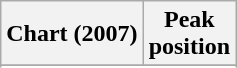<table class="wikitable sortable plainrowheaders" style="text-align:center">
<tr>
<th scope="col">Chart (2007)</th>
<th scope="col">Peak<br>position</th>
</tr>
<tr>
</tr>
<tr>
</tr>
<tr>
</tr>
<tr>
</tr>
<tr>
</tr>
</table>
